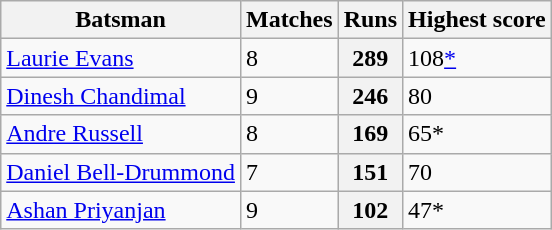<table class="wikitable">
<tr>
<th>Batsman</th>
<th>Matches</th>
<th>Runs</th>
<th>Highest score</th>
</tr>
<tr>
<td><a href='#'>Laurie Evans</a></td>
<td>8</td>
<th>289</th>
<td>108<a href='#'>*</a></td>
</tr>
<tr>
<td><a href='#'>Dinesh Chandimal</a></td>
<td>9</td>
<th>246</th>
<td>80</td>
</tr>
<tr>
<td><a href='#'>Andre Russell</a></td>
<td>8</td>
<th>169</th>
<td>65*</td>
</tr>
<tr>
<td><a href='#'>Daniel Bell-Drummond</a></td>
<td>7</td>
<th>151</th>
<td>70</td>
</tr>
<tr>
<td><a href='#'>Ashan Priyanjan</a></td>
<td>9</td>
<th>102</th>
<td>47*</td>
</tr>
</table>
